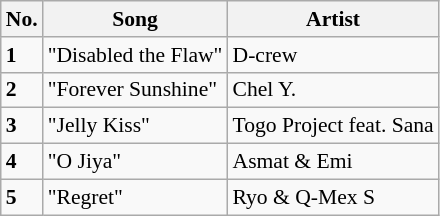<table class="wikitable sortable" style="font-size:90%;">
<tr>
<th>No.</th>
<th>Song</th>
<th>Artist</th>
</tr>
<tr>
<td><strong>1</strong></td>
<td>"Disabled the Flaw"</td>
<td>D-crew</td>
</tr>
<tr>
<td><strong>2</strong></td>
<td>"Forever Sunshine"</td>
<td>Chel Y.</td>
</tr>
<tr>
<td><strong>3</strong></td>
<td>"Jelly Kiss"</td>
<td>Togo Project feat. Sana</td>
</tr>
<tr>
<td><strong>4</strong></td>
<td>"O Jiya"</td>
<td>Asmat & Emi</td>
</tr>
<tr>
<td><strong>5</strong></td>
<td>"Regret"</td>
<td>Ryo & Q-Mex S</td>
</tr>
</table>
